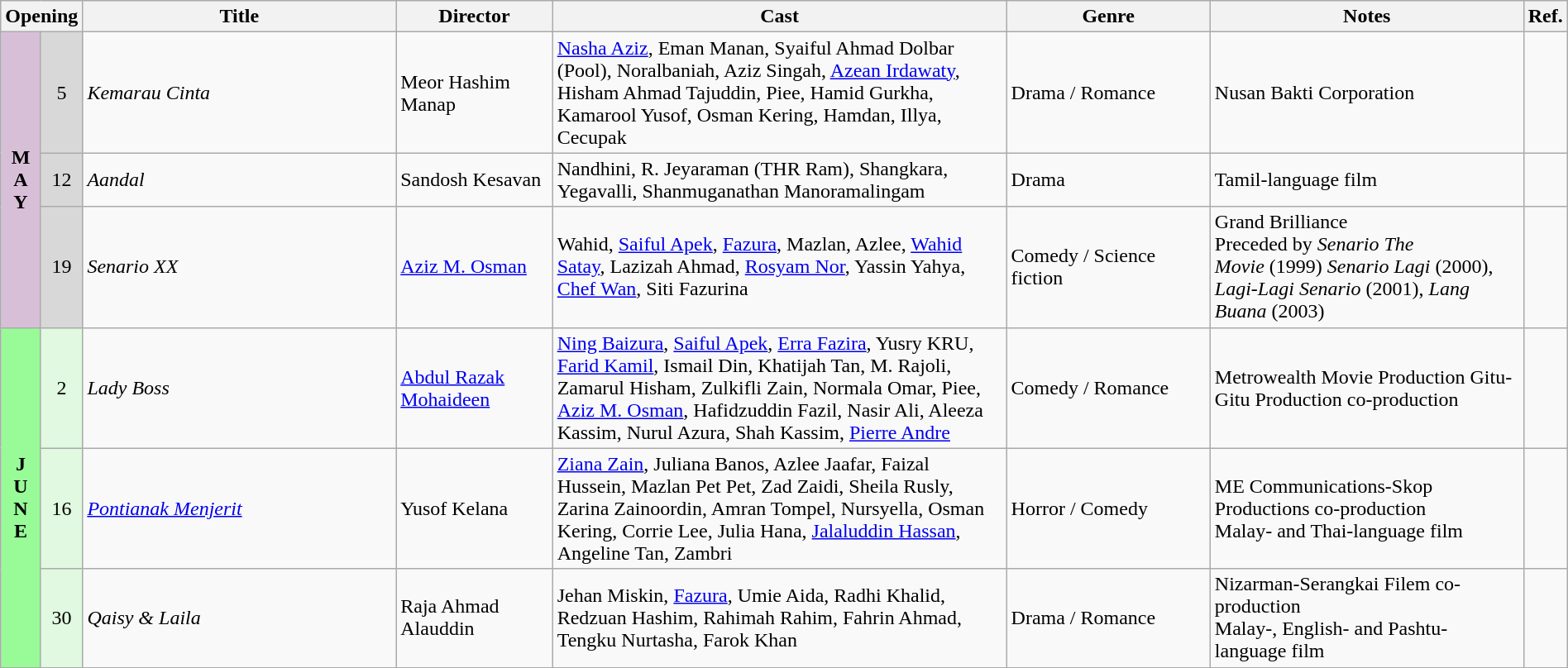<table class="wikitable" width="100%">
<tr>
<th colspan="2">Opening</th>
<th style="width:20%;">Title</th>
<th style="width:10%;">Director</th>
<th>Cast</th>
<th style="width:13%">Genre</th>
<th style="width:20%">Notes</th>
<th>Ref.</th>
</tr>
<tr>
<th rowspan=3 style="text-align:center; background:thistle;">M<br>A<br>Y</th>
<td rowspan=1 style="text-align:center; background:#d8d8d8;">5</td>
<td><em>Kemarau Cinta</em></td>
<td>Meor Hashim Manap</td>
<td><a href='#'>Nasha Aziz</a>, Eman Manan, Syaiful Ahmad Dolbar (Pool), Noralbaniah, Aziz Singah, <a href='#'>Azean Irdawaty</a>, Hisham Ahmad Tajuddin, Piee, Hamid Gurkha, Kamarool Yusof, Osman Kering, Hamdan, Illya, Cecupak</td>
<td>Drama / Romance</td>
<td>Nusan Bakti Corporation</td>
<td></td>
</tr>
<tr>
<td rowspan=1 style="text-align:center; background:#d8d8d8;">12</td>
<td><em>Aandal</em></td>
<td>Sandosh Kesavan</td>
<td>Nandhini, R. Jeyaraman (THR Ram), Shangkara, Yegavalli, Shanmuganathan Manoramalingam</td>
<td>Drama</td>
<td>Tamil-language film</td>
<td></td>
</tr>
<tr>
<td rowspan=1 style="text-align:center; background:#d8d8d8;">19</td>
<td><em>Senario XX</em></td>
<td><a href='#'>Aziz M. Osman</a></td>
<td>Wahid, <a href='#'>Saiful Apek</a>, <a href='#'>Fazura</a>, Mazlan, Azlee, <a href='#'>Wahid Satay</a>, Lazizah Ahmad, <a href='#'>Rosyam Nor</a>, Yassin Yahya, <a href='#'>Chef Wan</a>, Siti Fazurina</td>
<td>Comedy / Science fiction</td>
<td>Grand Brilliance <br> Preceded by <em>Senario The Movie</em> (1999) <em>Senario Lagi</em> (2000), <em>Lagi-Lagi Senario</em> (2001), <em>Lang Buana</em> (2003)</td>
<td></td>
</tr>
<tr>
<th rowspan=3 style="text-align:center; background:#98fb98;">J<br>U<br>N<br>E</th>
<td rowspan=1 style="text-align:center; background:#e0f9e0;">2</td>
<td><em>Lady Boss</em></td>
<td><a href='#'>Abdul Razak Mohaideen</a></td>
<td><a href='#'>Ning Baizura</a>, <a href='#'>Saiful Apek</a>, <a href='#'>Erra Fazira</a>, Yusry KRU, <a href='#'>Farid Kamil</a>, Ismail Din, Khatijah Tan, M. Rajoli, Zamarul Hisham, Zulkifli Zain, Normala Omar, Piee, <a href='#'>Aziz M. Osman</a>, Hafidzuddin Fazil, Nasir Ali, Aleeza Kassim, Nurul Azura, Shah Kassim, <a href='#'>Pierre Andre</a></td>
<td>Comedy / Romance</td>
<td>Metrowealth Movie Production Gitu-Gitu Production co-production</td>
<td></td>
</tr>
<tr>
<td rowspan=1 style="text-align:center; background:#e0f9e0;">16</td>
<td><em><a href='#'>Pontianak Menjerit</a></em></td>
<td>Yusof Kelana</td>
<td><a href='#'>Ziana Zain</a>, Juliana Banos, Azlee Jaafar, Faizal Hussein, Mazlan Pet Pet, Zad Zaidi, Sheila Rusly, Zarina Zainoordin, Amran Tompel, Nursyella, Osman Kering, Corrie Lee, Julia Hana, <a href='#'>Jalaluddin Hassan</a>, Angeline Tan, Zambri</td>
<td>Horror / Comedy</td>
<td>ME Communications-Skop Productions co-production<br>Malay- and Thai-language film</td>
<td></td>
</tr>
<tr>
<td rowspan=1 style="text-align:center; background:#e0f9e0;">30</td>
<td><em>Qaisy & Laila</em></td>
<td>Raja Ahmad Alauddin</td>
<td>Jehan Miskin, <a href='#'>Fazura</a>, Umie Aida, Radhi Khalid, Redzuan Hashim, Rahimah Rahim, Fahrin Ahmad, Tengku Nurtasha, Farok Khan</td>
<td>Drama / Romance</td>
<td>Nizarman-Serangkai Filem co-production<br>Malay-, English- and Pashtu-language film</td>
<td></td>
</tr>
</table>
